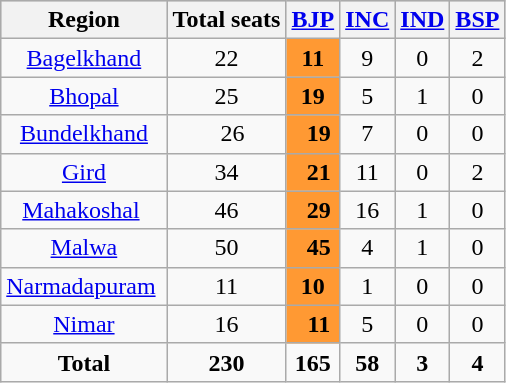<table class="wikitable sortable" style="text-align:center;">
<tr bgcolor="#cccccc">
<th>Region</th>
<th>Total seats</th>
<th><a href='#'>BJP</a></th>
<th><a href='#'>INC</a></th>
<th><a href='#'>IND</a></th>
<th><a href='#'>BSP</a></th>
</tr>
<tr>
<td><a href='#'>Bagelkhand</a></td>
<td>22</td>
<td bgcolor=#ff9933><span><strong>11</strong></span></td>
<td>9</td>
<td>0</td>
<td>2</td>
</tr>
<tr>
<td><a href='#'>Bhopal</a></td>
<td>25</td>
<td bgcolor=#ff9933><span><strong>19</strong></span></td>
<td>5</td>
<td>1</td>
<td>0</td>
</tr>
<tr>
<td><a href='#'>Bundelkhand</a></td>
<td>  26</td>
<td bgcolor=#ff9933>  <span><strong>19</strong></span></td>
<td>7</td>
<td>0</td>
<td>0</td>
</tr>
<tr>
<td><a href='#'>Gird</a></td>
<td>34</td>
<td bgcolor=#ff9933>  <span><strong>21</strong></span></td>
<td>11</td>
<td>0</td>
<td>2</td>
</tr>
<tr>
<td><a href='#'>Mahakoshal</a> </td>
<td>46</td>
<td bgcolor=#ff9933>  <span><strong>29</strong></span></td>
<td>16</td>
<td>1</td>
<td>0</td>
</tr>
<tr>
<td><a href='#'>Malwa</a></td>
<td>50</td>
<td bgcolor=#ff9933>  <span><strong>45</strong></span></td>
<td>4</td>
<td>1</td>
<td>0</td>
</tr>
<tr>
<td><a href='#'>Narmadapuram</a> </td>
<td>11</td>
<td bgcolor=#ff9933><span><strong>10</strong></span></td>
<td>1</td>
<td>0</td>
<td>0</td>
</tr>
<tr>
<td><a href='#'>Nimar</a></td>
<td>16</td>
<td bgcolor=#ff9933>  <span><strong>11</strong></span></td>
<td>5</td>
<td>0</td>
<td>0</td>
</tr>
<tr>
<td><strong>Total</strong></td>
<td><strong>230</strong></td>
<td><strong>165</strong></td>
<td><strong>58</strong></td>
<td><strong>3</strong></td>
<td><strong>4</strong></td>
</tr>
</table>
